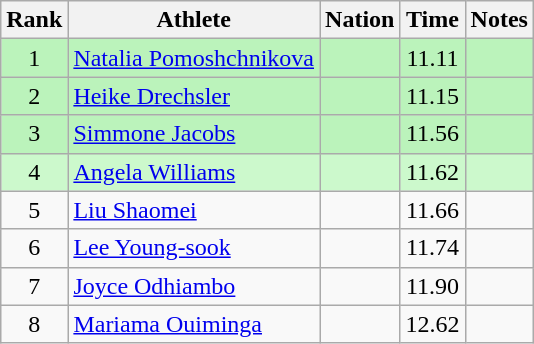<table class="wikitable sortable" style="text-align:center">
<tr>
<th>Rank</th>
<th>Athlete</th>
<th>Nation</th>
<th>Time</th>
<th>Notes</th>
</tr>
<tr style="background:#bbf3bb;">
<td>1</td>
<td align=left><a href='#'>Natalia Pomoshchnikova</a></td>
<td align=left></td>
<td>11.11</td>
<td></td>
</tr>
<tr style="background:#bbf3bb;">
<td>2</td>
<td align=left><a href='#'>Heike Drechsler</a></td>
<td align=left></td>
<td>11.15</td>
<td></td>
</tr>
<tr style="background:#bbf3bb;">
<td>3</td>
<td align=left><a href='#'>Simmone Jacobs</a></td>
<td align=left></td>
<td>11.56</td>
<td></td>
</tr>
<tr style="background:#ccf9cc;">
<td>4</td>
<td align=left><a href='#'>Angela Williams</a></td>
<td align=left></td>
<td>11.62</td>
<td></td>
</tr>
<tr>
<td>5</td>
<td align=left><a href='#'>Liu Shaomei</a></td>
<td align=left></td>
<td>11.66</td>
<td></td>
</tr>
<tr>
<td>6</td>
<td align=left><a href='#'>Lee Young-sook</a></td>
<td align=left></td>
<td>11.74</td>
<td></td>
</tr>
<tr>
<td>7</td>
<td align=left><a href='#'>Joyce Odhiambo</a></td>
<td align=left></td>
<td>11.90</td>
<td></td>
</tr>
<tr>
<td>8</td>
<td align=left><a href='#'>Mariama Ouiminga</a></td>
<td align=left></td>
<td>12.62</td>
<td></td>
</tr>
</table>
